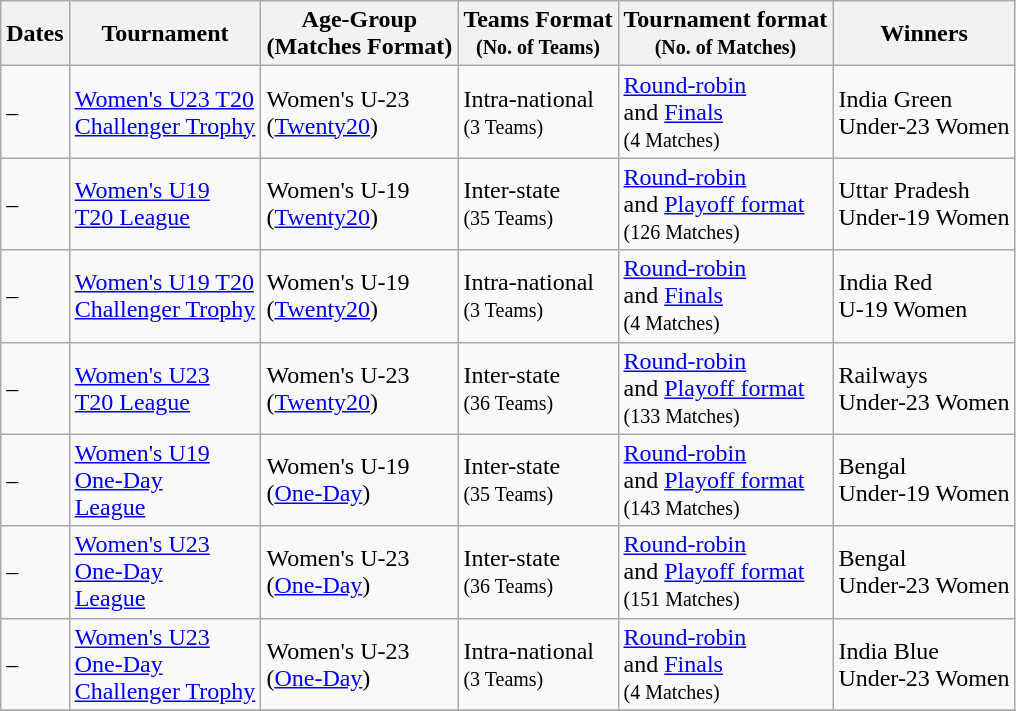<table class="wikitable sortable" style="text-align:center; white-space:nowrap;" style="width: 70%;">
<tr>
<th>Dates</th>
<th>Tournament</th>
<th>Age-Group <br> (Matches Format)</th>
<th>Teams Format <br><small>(No. of Teams)</small></th>
<th>Tournament format <br><small>(No. of Matches)</small></th>
<th>Winners</th>
</tr>
<tr>
<td style="text-align:left">–<br></td>
<td style="text-align:left"><a href='#'>Women's U23 T20<br> Challenger Trophy</a></td>
<td style="text-align:left">Women's U-23<br>(<a href='#'>Twenty20</a>)</td>
<td style="text-align:left">Intra-national<br><small>(3 Teams)</small></td>
<td style="text-align:left"><a href='#'>Round-robin</a><br> and <a href='#'>Finals</a><br><small>(4 Matches)</small></td>
<td style="text-align:left">India Green<br> Under-23 Women</td>
</tr>
<tr>
<td style="text-align:left">–<br></td>
<td style="text-align:left"><a href='#'>Women's U19<br> T20 League</a></td>
<td style="text-align:left">Women's U-19<br>(<a href='#'>Twenty20</a>)</td>
<td style="text-align:left">Inter-state<br><small>(35 Teams)</small></td>
<td style="text-align:left"><a href='#'>Round-robin</a><br> and <a href='#'>Playoff format</a><br><small>(126 Matches)</small></td>
<td style="text-align:left">Uttar Pradesh<br> Under-19 Women</td>
</tr>
<tr>
<td style="text-align:left">–<br></td>
<td style="text-align:left"><a href='#'>Women's U19 T20<br> Challenger Trophy</a></td>
<td style="text-align:left">Women's U-19<br>(<a href='#'>Twenty20</a>)</td>
<td style="text-align:left">Intra-national<br><small>(3 Teams)</small></td>
<td style="text-align:left"><a href='#'>Round-robin</a><br> and <a href='#'>Finals</a><br><small>(4 Matches)</small></td>
<td style="text-align:left">India Red<br> U-19 Women</td>
</tr>
<tr>
<td style="text-align:left">–<br></td>
<td style="text-align:left"><a href='#'>Women's U23<br> T20 League</a></td>
<td style="text-align:left">Women's U-23<br>(<a href='#'>Twenty20</a>)</td>
<td style="text-align:left">Inter-state<br><small>(36 Teams)</small></td>
<td style="text-align:left"><a href='#'>Round-robin</a><br> and <a href='#'>Playoff format</a><br><small>(133 Matches)</small></td>
<td style="text-align:left">Railways<br> Under-23 Women</td>
</tr>
<tr>
<td style="text-align:left">–<br></td>
<td style="text-align:left"><a href='#'>Women's U19<br> One-Day<br> League</a></td>
<td style="text-align:left">Women's U-19<br>(<a href='#'>One-Day</a>)</td>
<td style="text-align:left">Inter-state<br><small>(35 Teams)</small></td>
<td style="text-align:left"><a href='#'>Round-robin</a><br> and <a href='#'>Playoff format</a><br><small>(143 Matches)</small></td>
<td style="text-align:left">Bengal<br> Under-19 Women</td>
</tr>
<tr>
<td style="text-align:left">–<br></td>
<td style="text-align:left"><a href='#'>Women's U23<br> One-Day<br> League</a></td>
<td style="text-align:left">Women's U-23<br>(<a href='#'>One-Day</a>)</td>
<td style="text-align:left">Inter-state<br><small>(36 Teams)</small></td>
<td style="text-align:left"><a href='#'>Round-robin</a><br> and <a href='#'>Playoff format</a><br><small>(151 Matches)</small></td>
<td style="text-align:left">Bengal<br> Under-23 Women</td>
</tr>
<tr>
<td style="text-align:left">–<br></td>
<td style="text-align:left"><a href='#'>Women's U23<br> One-Day<br> Challenger Trophy</a></td>
<td style="text-align:left">Women's U-23<br>(<a href='#'>One-Day</a>)</td>
<td style="text-align:left">Intra-national<br><small>(3 Teams)</small></td>
<td style="text-align:left"><a href='#'>Round-robin</a><br> and <a href='#'>Finals</a><br><small>(4 Matches)</small></td>
<td style="text-align:left">India Blue<br> Under-23 Women</td>
</tr>
<tr>
</tr>
</table>
